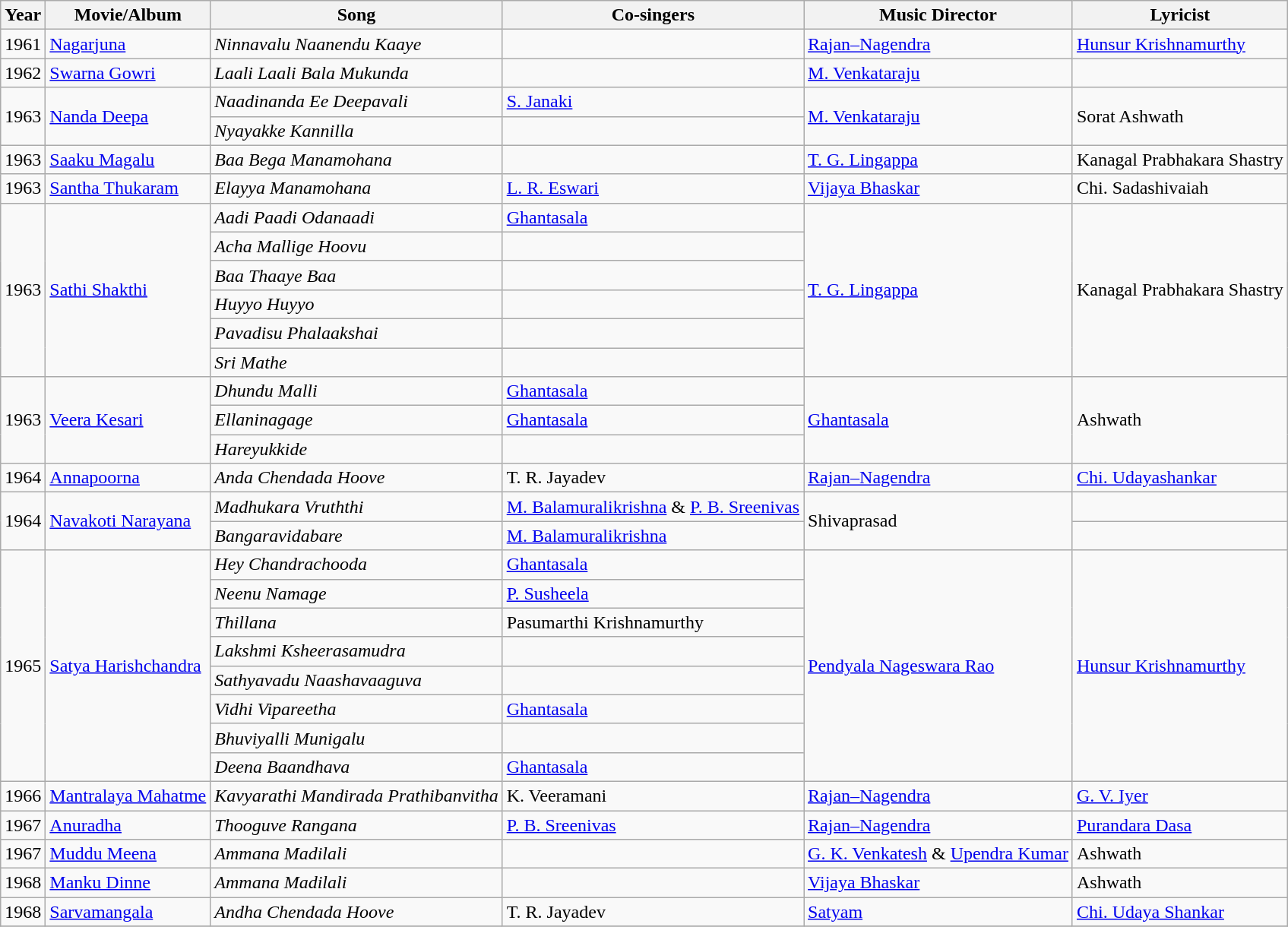<table class="wikitable sortable">
<tr>
<th scope="col">Year</th>
<th scope="col">Movie/Album</th>
<th scope="col">Song</th>
<th scope="col">Co-singers</th>
<th scope="col">Music Director</th>
<th scope="col">Lyricist</th>
</tr>
<tr>
<td>1961</td>
<td><a href='#'>Nagarjuna</a></td>
<td><em>Ninnavalu Naanendu Kaaye</em></td>
<td></td>
<td><a href='#'>Rajan–Nagendra</a></td>
<td><a href='#'>Hunsur Krishnamurthy</a></td>
</tr>
<tr>
<td>1962</td>
<td><a href='#'>Swarna Gowri</a></td>
<td><em>Laali Laali Bala Mukunda</em></td>
<td></td>
<td><a href='#'>M. Venkataraju</a></td>
<td></td>
</tr>
<tr>
<td rowspan=2>1963</td>
<td rowspan=2><a href='#'>Nanda Deepa</a></td>
<td><em>Naadinanda Ee Deepavali</em></td>
<td><a href='#'>S. Janaki</a></td>
<td rowspan=2><a href='#'>M. Venkataraju</a></td>
<td rowspan=2>Sorat Ashwath</td>
</tr>
<tr>
<td><em>Nyayakke Kannilla</em></td>
<td></td>
</tr>
<tr>
<td>1963</td>
<td><a href='#'>Saaku Magalu</a></td>
<td><em>Baa Bega Manamohana</em></td>
<td></td>
<td><a href='#'>T. G. Lingappa</a></td>
<td>Kanagal Prabhakara Shastry</td>
</tr>
<tr>
<td>1963</td>
<td><a href='#'>Santha Thukaram</a></td>
<td><em>Elayya Manamohana</em></td>
<td><a href='#'>L. R. Eswari</a></td>
<td><a href='#'>Vijaya Bhaskar</a></td>
<td>Chi. Sadashivaiah</td>
</tr>
<tr>
<td rowspan=6>1963</td>
<td rowspan=6><a href='#'>Sathi Shakthi</a></td>
<td><em>Aadi Paadi Odanaadi</em></td>
<td><a href='#'>Ghantasala</a></td>
<td rowspan=6><a href='#'>T. G. Lingappa</a></td>
<td rowspan=6>Kanagal Prabhakara Shastry</td>
</tr>
<tr>
<td><em>Acha Mallige Hoovu</em></td>
<td></td>
</tr>
<tr>
<td><em>Baa Thaaye Baa</em></td>
<td></td>
</tr>
<tr>
<td><em>Huyyo Huyyo</em></td>
<td></td>
</tr>
<tr>
<td><em>Pavadisu Phalaakshai</em></td>
<td></td>
</tr>
<tr>
<td><em>Sri Mathe</em></td>
<td></td>
</tr>
<tr>
<td rowspan=3>1963</td>
<td rowspan=3><a href='#'>Veera Kesari</a></td>
<td><em>Dhundu Malli</em></td>
<td><a href='#'>Ghantasala</a></td>
<td rowspan=3><a href='#'>Ghantasala</a></td>
<td rowspan=3>Ashwath</td>
</tr>
<tr>
<td><em>Ellaninagage</em></td>
<td><a href='#'>Ghantasala</a></td>
</tr>
<tr>
<td><em>Hareyukkide</em></td>
<td></td>
</tr>
<tr>
<td>1964</td>
<td><a href='#'>Annapoorna</a></td>
<td><em>Anda Chendada Hoove</em></td>
<td>T. R. Jayadev</td>
<td><a href='#'>Rajan–Nagendra</a></td>
<td><a href='#'>Chi. Udayashankar</a></td>
</tr>
<tr>
<td rowspan=2>1964</td>
<td rowspan=2><a href='#'>Navakoti Narayana</a></td>
<td><em>Madhukara Vruththi</em></td>
<td><a href='#'>M. Balamuralikrishna</a> & <a href='#'>P. B. Sreenivas</a></td>
<td rowspan=2>Shivaprasad</td>
<td></td>
</tr>
<tr>
<td><em>Bangaravidabare</em></td>
<td><a href='#'>M. Balamuralikrishna</a></td>
<td></td>
</tr>
<tr>
<td rowspan=8>1965</td>
<td rowspan=8><a href='#'>Satya Harishchandra</a></td>
<td><em>Hey Chandrachooda</em></td>
<td><a href='#'>Ghantasala</a></td>
<td rowspan=8><a href='#'>Pendyala Nageswara Rao</a></td>
<td rowspan=8><a href='#'>Hunsur Krishnamurthy</a></td>
</tr>
<tr>
<td><em>Neenu Namage</em></td>
<td><a href='#'>P. Susheela</a></td>
</tr>
<tr>
<td><em>Thillana</em></td>
<td>Pasumarthi Krishnamurthy</td>
</tr>
<tr>
<td><em>Lakshmi Ksheerasamudra</em></td>
<td></td>
</tr>
<tr>
<td><em>Sathyavadu Naashavaaguva</em></td>
<td></td>
</tr>
<tr>
<td><em>Vidhi Vipareetha</em></td>
<td><a href='#'>Ghantasala</a></td>
</tr>
<tr>
<td><em>Bhuviyalli Munigalu</em></td>
<td></td>
</tr>
<tr>
<td><em>Deena Baandhava</em></td>
<td><a href='#'>Ghantasala</a></td>
</tr>
<tr>
<td>1966</td>
<td><a href='#'>Mantralaya Mahatme</a></td>
<td><em>Kavyarathi Mandirada Prathibanvitha</em></td>
<td>K. Veeramani</td>
<td><a href='#'>Rajan–Nagendra</a></td>
<td><a href='#'>G. V. Iyer</a></td>
</tr>
<tr>
<td>1967</td>
<td><a href='#'>Anuradha</a></td>
<td><em>Thooguve Rangana</em></td>
<td><a href='#'>P. B. Sreenivas</a></td>
<td><a href='#'>Rajan–Nagendra</a></td>
<td><a href='#'>Purandara Dasa</a></td>
</tr>
<tr>
<td>1967</td>
<td><a href='#'>Muddu Meena</a></td>
<td><em>Ammana Madilali</em></td>
<td></td>
<td><a href='#'>G. K. Venkatesh</a> & <a href='#'>Upendra Kumar</a></td>
<td>Ashwath</td>
</tr>
<tr>
<td>1968</td>
<td><a href='#'>Manku Dinne</a></td>
<td><em>Ammana Madilali</em></td>
<td></td>
<td><a href='#'>Vijaya Bhaskar</a></td>
<td>Ashwath</td>
</tr>
<tr>
<td>1968</td>
<td><a href='#'>Sarvamangala</a></td>
<td><em>Andha Chendada Hoove</em></td>
<td>T. R. Jayadev</td>
<td><a href='#'>Satyam</a></td>
<td><a href='#'>Chi. Udaya Shankar</a></td>
</tr>
<tr>
</tr>
</table>
